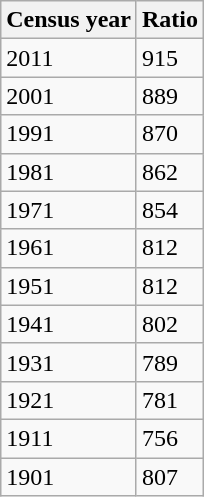<table class="wikitable sortable">
<tr>
<th>Census year</th>
<th>Ratio</th>
</tr>
<tr>
<td>2011</td>
<td>915</td>
</tr>
<tr>
<td>2001</td>
<td>889</td>
</tr>
<tr>
<td>1991</td>
<td>870</td>
</tr>
<tr>
<td>1981</td>
<td>862</td>
</tr>
<tr>
<td>1971</td>
<td>854</td>
</tr>
<tr>
<td>1961</td>
<td>812</td>
</tr>
<tr>
<td>1951</td>
<td>812</td>
</tr>
<tr>
<td>1941</td>
<td>802</td>
</tr>
<tr>
<td>1931</td>
<td>789</td>
</tr>
<tr>
<td>1921</td>
<td>781</td>
</tr>
<tr>
<td>1911</td>
<td>756</td>
</tr>
<tr>
<td>1901</td>
<td>807</td>
</tr>
</table>
